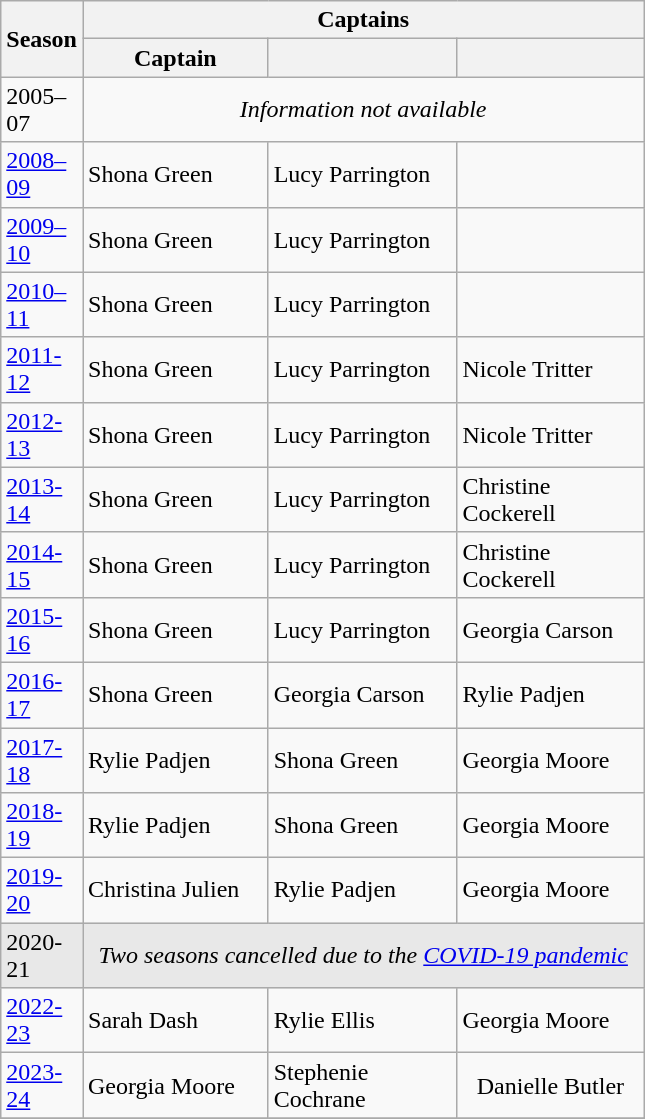<table class="sortable wikitable" style="width:34%;text-align:center">
<tr>
<th rowspan="2">Season</th>
<th colspan="3">Captains</th>
</tr>
<tr>
<th width=33%>Captain</th>
<th width=33%></th>
<th width=33%></th>
</tr>
<tr>
<td align=left>2005–07</td>
<td colspan="3"><em>Information not available</em></td>
</tr>
<tr>
<td align=left><a href='#'>2008–09</a></td>
<td align=left> Shona Green</td>
<td align=left> Lucy Parrington</td>
<td></td>
</tr>
<tr>
<td align=left><a href='#'>2009–10</a></td>
<td align=left> Shona Green</td>
<td align=left> Lucy Parrington</td>
<td></td>
</tr>
<tr>
<td align=left><a href='#'>2010–11</a></td>
<td align=left> Shona Green</td>
<td align=left> Lucy Parrington</td>
<td></td>
</tr>
<tr>
<td align=left><a href='#'>2011-12</a></td>
<td align=left> Shona Green</td>
<td align=left> Lucy Parrington</td>
<td align=left> Nicole Tritter</td>
</tr>
<tr>
<td align=left><a href='#'>2012-13</a></td>
<td align=left> Shona Green</td>
<td align=left> Lucy Parrington</td>
<td align=left> Nicole Tritter</td>
</tr>
<tr>
<td align=left><a href='#'>2013-14</a></td>
<td align=left> Shona Green</td>
<td align=left> Lucy Parrington</td>
<td align=left> Christine Cockerell</td>
</tr>
<tr>
<td align=left><a href='#'>2014-15</a></td>
<td align=left> Shona Green</td>
<td align=left> Lucy Parrington</td>
<td align=left> Christine Cockerell</td>
</tr>
<tr>
<td align=left><a href='#'>2015-16</a></td>
<td align=left> Shona Green</td>
<td align=left> Lucy Parrington</td>
<td align=left> Georgia Carson</td>
</tr>
<tr>
<td align=left><a href='#'>2016-17</a></td>
<td align=left> Shona Green</td>
<td align=left> Georgia Carson</td>
<td align=left> Rylie Padjen</td>
</tr>
<tr>
<td align=left><a href='#'>2017-18</a></td>
<td align=left> Rylie Padjen</td>
<td align=left> Shona Green</td>
<td align=left> Georgia Moore</td>
</tr>
<tr>
<td align=left><a href='#'>2018-19</a></td>
<td align=left> Rylie Padjen</td>
<td align=left> Shona Green</td>
<td align=left> Georgia Moore</td>
</tr>
<tr>
<td align=left><a href='#'>2019-20</a></td>
<td align=left> Christina Julien</td>
<td align=left> Rylie Padjen</td>
<td align=left> Georgia Moore</td>
</tr>
<tr>
<td align=left bgcolor="#e8e8e8">2020-21</td>
<td colspan="3" bgcolor="#e8e8e8"><em>Two seasons cancelled due to the <a href='#'>COVID-19 pandemic</a></em></td>
</tr>
<tr>
<td align=left><a href='#'>2022-23</a></td>
<td align=left> Sarah Dash</td>
<td align=left> Rylie Ellis</td>
<td align=left> Georgia Moore</td>
</tr>
<tr>
<td align=left><a href='#'>2023-24</a></td>
<td align=left> Georgia Moore</td>
<td align=left> Stephenie Cochrane</td>
<td> Danielle Butler</td>
</tr>
<tr>
</tr>
</table>
